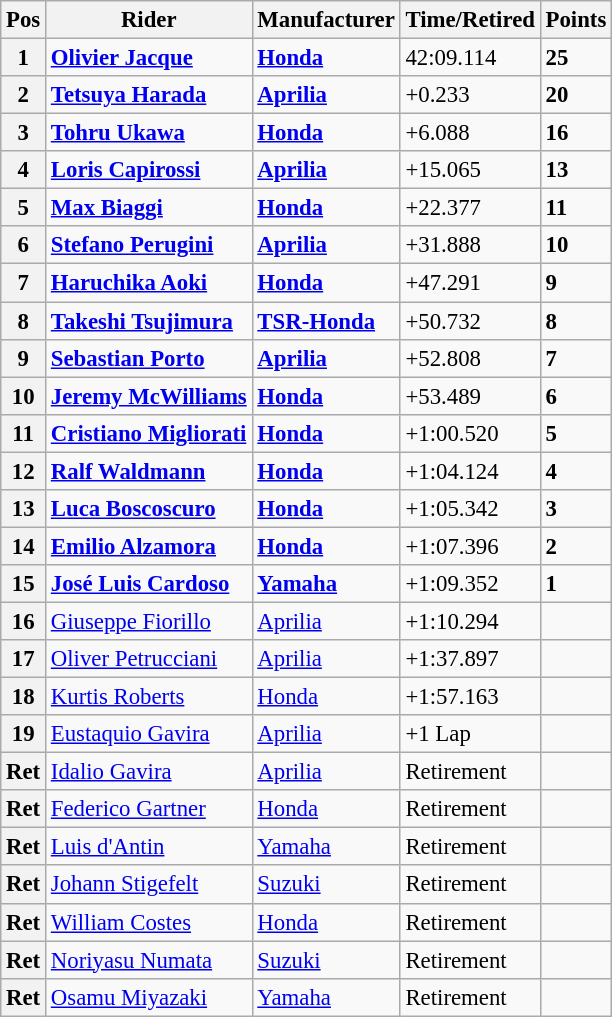<table class="wikitable" style="font-size: 95%;">
<tr>
<th>Pos</th>
<th>Rider</th>
<th>Manufacturer</th>
<th>Time/Retired</th>
<th>Points</th>
</tr>
<tr>
<th>1</th>
<td> <strong><a href='#'>Olivier Jacque</a></strong></td>
<td><strong><a href='#'>Honda</a></strong></td>
<td>42:09.114</td>
<td><strong>25</strong></td>
</tr>
<tr>
<th>2</th>
<td> <strong><a href='#'>Tetsuya Harada</a></strong></td>
<td><strong><a href='#'>Aprilia</a></strong></td>
<td>+0.233</td>
<td><strong>20</strong></td>
</tr>
<tr>
<th>3</th>
<td> <strong><a href='#'>Tohru Ukawa</a></strong></td>
<td><strong><a href='#'>Honda</a></strong></td>
<td>+6.088</td>
<td><strong>16</strong></td>
</tr>
<tr>
<th>4</th>
<td> <strong><a href='#'>Loris Capirossi</a></strong></td>
<td><strong><a href='#'>Aprilia</a></strong></td>
<td>+15.065</td>
<td><strong>13</strong></td>
</tr>
<tr>
<th>5</th>
<td> <strong><a href='#'>Max Biaggi</a></strong></td>
<td><strong><a href='#'>Honda</a></strong></td>
<td>+22.377</td>
<td><strong>11</strong></td>
</tr>
<tr>
<th>6</th>
<td> <strong><a href='#'>Stefano Perugini</a></strong></td>
<td><strong><a href='#'>Aprilia</a></strong></td>
<td>+31.888</td>
<td><strong>10</strong></td>
</tr>
<tr>
<th>7</th>
<td> <strong><a href='#'>Haruchika Aoki</a></strong></td>
<td><strong><a href='#'>Honda</a></strong></td>
<td>+47.291</td>
<td><strong>9</strong></td>
</tr>
<tr>
<th>8</th>
<td> <strong><a href='#'>Takeshi Tsujimura</a></strong></td>
<td><strong><a href='#'>TSR-Honda</a></strong></td>
<td>+50.732</td>
<td><strong>8</strong></td>
</tr>
<tr>
<th>9</th>
<td> <strong><a href='#'>Sebastian Porto</a></strong></td>
<td><strong><a href='#'>Aprilia</a></strong></td>
<td>+52.808</td>
<td><strong>7</strong></td>
</tr>
<tr>
<th>10</th>
<td> <strong><a href='#'>Jeremy McWilliams</a></strong></td>
<td><strong><a href='#'>Honda</a></strong></td>
<td>+53.489</td>
<td><strong>6</strong></td>
</tr>
<tr>
<th>11</th>
<td> <strong><a href='#'>Cristiano Migliorati</a></strong></td>
<td><strong><a href='#'>Honda</a></strong></td>
<td>+1:00.520</td>
<td><strong>5</strong></td>
</tr>
<tr>
<th>12</th>
<td> <strong><a href='#'>Ralf Waldmann</a></strong></td>
<td><strong><a href='#'>Honda</a></strong></td>
<td>+1:04.124</td>
<td><strong>4</strong></td>
</tr>
<tr>
<th>13</th>
<td> <strong><a href='#'>Luca Boscoscuro</a></strong></td>
<td><strong><a href='#'>Honda</a></strong></td>
<td>+1:05.342</td>
<td><strong>3</strong></td>
</tr>
<tr>
<th>14</th>
<td> <strong><a href='#'>Emilio Alzamora</a></strong></td>
<td><strong><a href='#'>Honda</a></strong></td>
<td>+1:07.396</td>
<td><strong>2</strong></td>
</tr>
<tr>
<th>15</th>
<td> <strong><a href='#'>José Luis Cardoso</a></strong></td>
<td><strong><a href='#'>Yamaha</a></strong></td>
<td>+1:09.352</td>
<td><strong>1</strong></td>
</tr>
<tr>
<th>16</th>
<td> <a href='#'>Giuseppe Fiorillo</a></td>
<td><a href='#'>Aprilia</a></td>
<td>+1:10.294</td>
<td></td>
</tr>
<tr>
<th>17</th>
<td> <a href='#'>Oliver Petrucciani</a></td>
<td><a href='#'>Aprilia</a></td>
<td>+1:37.897</td>
<td></td>
</tr>
<tr>
<th>18</th>
<td> <a href='#'>Kurtis Roberts</a></td>
<td><a href='#'>Honda</a></td>
<td>+1:57.163</td>
<td></td>
</tr>
<tr>
<th>19</th>
<td> <a href='#'>Eustaquio Gavira</a></td>
<td><a href='#'>Aprilia</a></td>
<td>+1 Lap</td>
<td></td>
</tr>
<tr>
<th>Ret</th>
<td> <a href='#'>Idalio Gavira</a></td>
<td><a href='#'>Aprilia</a></td>
<td>Retirement</td>
<td></td>
</tr>
<tr>
<th>Ret</th>
<td> <a href='#'>Federico Gartner</a></td>
<td><a href='#'>Honda</a></td>
<td>Retirement</td>
<td></td>
</tr>
<tr>
<th>Ret</th>
<td> <a href='#'>Luis d'Antin</a></td>
<td><a href='#'>Yamaha</a></td>
<td>Retirement</td>
<td></td>
</tr>
<tr>
<th>Ret</th>
<td> <a href='#'>Johann Stigefelt</a></td>
<td><a href='#'>Suzuki</a></td>
<td>Retirement</td>
<td></td>
</tr>
<tr>
<th>Ret</th>
<td> <a href='#'>William Costes</a></td>
<td><a href='#'>Honda</a></td>
<td>Retirement</td>
<td></td>
</tr>
<tr>
<th>Ret</th>
<td> <a href='#'>Noriyasu Numata</a></td>
<td><a href='#'>Suzuki</a></td>
<td>Retirement</td>
<td></td>
</tr>
<tr>
<th>Ret</th>
<td> <a href='#'>Osamu Miyazaki</a></td>
<td><a href='#'>Yamaha</a></td>
<td>Retirement</td>
<td></td>
</tr>
</table>
